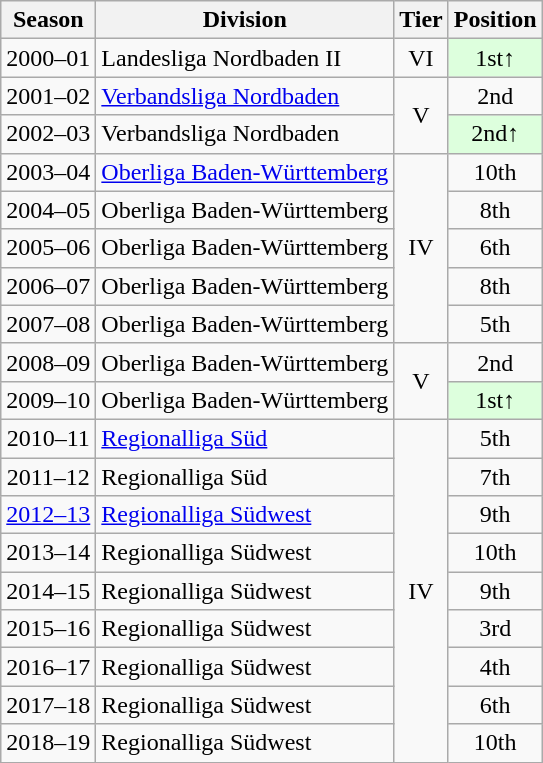<table class="wikitable">
<tr>
<th>Season</th>
<th>Division</th>
<th>Tier</th>
<th>Position</th>
</tr>
<tr align="center">
<td>2000–01</td>
<td align="left">Landesliga Nordbaden II</td>
<td>VI</td>
<td style="background:#ddffdd">1st↑</td>
</tr>
<tr align="center">
<td>2001–02</td>
<td align="left"><a href='#'>Verbandsliga Nordbaden</a></td>
<td rowspan=2>V</td>
<td>2nd</td>
</tr>
<tr align="center">
<td>2002–03</td>
<td align="left">Verbandsliga Nordbaden</td>
<td style="background:#ddffdd">2nd↑</td>
</tr>
<tr align="center">
<td>2003–04</td>
<td align="left"><a href='#'>Oberliga Baden-Württemberg</a></td>
<td rowspan=5>IV</td>
<td>10th</td>
</tr>
<tr align="center">
<td>2004–05</td>
<td align="left">Oberliga Baden-Württemberg</td>
<td>8th</td>
</tr>
<tr align="center">
<td>2005–06</td>
<td align="left">Oberliga Baden-Württemberg</td>
<td>6th</td>
</tr>
<tr align="center">
<td>2006–07</td>
<td align="left">Oberliga Baden-Württemberg</td>
<td>8th</td>
</tr>
<tr align="center">
<td>2007–08</td>
<td align="left">Oberliga Baden-Württemberg</td>
<td>5th</td>
</tr>
<tr align="center">
<td>2008–09</td>
<td align="left">Oberliga Baden-Württemberg</td>
<td rowspan=2>V</td>
<td>2nd</td>
</tr>
<tr align="center">
<td>2009–10</td>
<td align="left">Oberliga Baden-Württemberg</td>
<td style="background:#ddffdd">1st↑</td>
</tr>
<tr align="center">
<td>2010–11</td>
<td align="left"><a href='#'>Regionalliga Süd</a></td>
<td rowspan=9>IV</td>
<td>5th</td>
</tr>
<tr align="center">
<td>2011–12</td>
<td align="left">Regionalliga Süd</td>
<td>7th</td>
</tr>
<tr align="center">
<td><a href='#'>2012–13</a></td>
<td align="left"><a href='#'>Regionalliga Südwest</a></td>
<td>9th</td>
</tr>
<tr align="center">
<td>2013–14</td>
<td align="left">Regionalliga Südwest</td>
<td>10th</td>
</tr>
<tr align="center">
<td>2014–15</td>
<td align="left">Regionalliga Südwest</td>
<td>9th</td>
</tr>
<tr align="center">
<td>2015–16</td>
<td align="left">Regionalliga Südwest</td>
<td>3rd</td>
</tr>
<tr align="center">
<td>2016–17</td>
<td align="left">Regionalliga Südwest</td>
<td>4th</td>
</tr>
<tr align="center">
<td>2017–18</td>
<td align="left">Regionalliga Südwest</td>
<td>6th</td>
</tr>
<tr align="center">
<td>2018–19</td>
<td align="left">Regionalliga Südwest</td>
<td>10th</td>
</tr>
</table>
